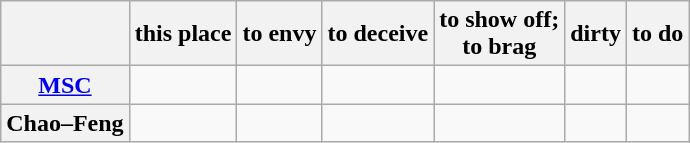<table class="wikitable" style="text-align: left" align="center">
<tr>
<th></th>
<th>this place</th>
<th>to envy</th>
<th>to deceive</th>
<th>to show off; <br>to brag</th>
<th>dirty</th>
<th>to do</th>
</tr>
<tr>
<th><a href='#'>MSC</a></th>
<td></td>
<td></td>
<td></td>
<td></td>
<td></td>
<td></td>
</tr>
<tr>
<th>Chao–Feng</th>
<td></td>
<td></td>
<td></td>
<td></td>
<td></td>
<td></td>
</tr>
</table>
